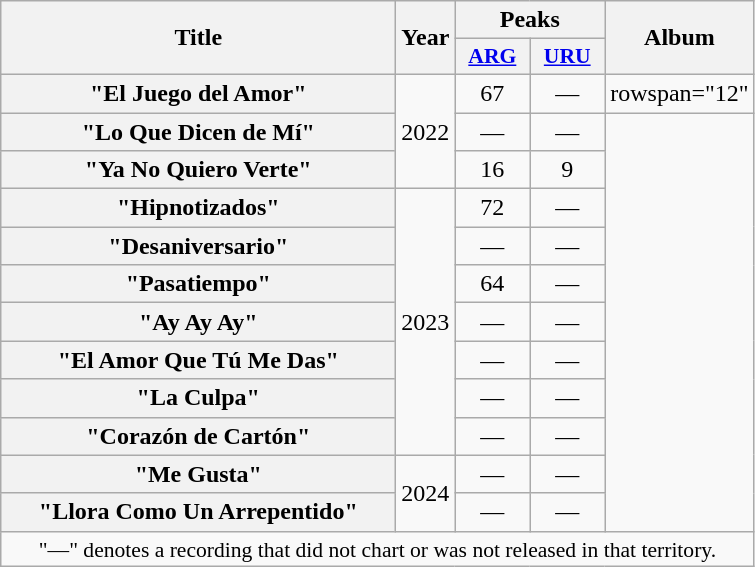<table class="wikitable plainrowheaders" style="text-align:center;">
<tr>
<th scope="col" rowspan="2" style="width:16em;">Title</th>
<th scope="col" rowspan="2">Year</th>
<th scope="col" colspan="2">Peaks</th>
<th scope="col" rowspan="2">Album</th>
</tr>
<tr>
<th scope="col" style="width:3em;font-size:90%;"><a href='#'>ARG</a><br></th>
<th scope="col" style="width:3em;font-size:90%;"><a href='#'>URU</a><br></th>
</tr>
<tr>
<th scope="row">"El Juego del Amor"<br></th>
<td rowspan="3">2022</td>
<td>67</td>
<td>—</td>
<td>rowspan="12" </td>
</tr>
<tr>
<th scope="row">"Lo Que Dicen de Mí"</th>
<td>—</td>
<td>—</td>
</tr>
<tr>
<th scope="row">"Ya No Quiero Verte"<br></th>
<td>16</td>
<td>9</td>
</tr>
<tr>
<th scope="row">"Hipnotizados"<br></th>
<td rowspan="7">2023</td>
<td>72</td>
<td>—</td>
</tr>
<tr>
<th scope="row">"Desaniversario"</th>
<td>—</td>
<td>—</td>
</tr>
<tr>
<th scope="row">"Pasatiempo"<br></th>
<td>64</td>
<td>—</td>
</tr>
<tr>
<th scope="row">"Ay Ay Ay"</th>
<td>—</td>
<td>—</td>
</tr>
<tr>
<th scope="row">"El Amor Que Tú Me Das"<br></th>
<td>—</td>
<td>—</td>
</tr>
<tr>
<th scope="row">"La Culpa"<br></th>
<td>—</td>
<td>—</td>
</tr>
<tr>
<th scope="row">"Corazón de Cartón"</th>
<td>—</td>
<td>—</td>
</tr>
<tr>
<th scope="row">"Me Gusta"<br></th>
<td rowspan="2">2024</td>
<td>—</td>
<td>—</td>
</tr>
<tr>
<th scope="row">"Llora Como Un Arrepentido"<br></th>
<td>—</td>
<td>—</td>
</tr>
<tr>
<td colspan="14" style="font-size:90%">"—" denotes a recording that did not chart or was not released in that territory.</td>
</tr>
</table>
